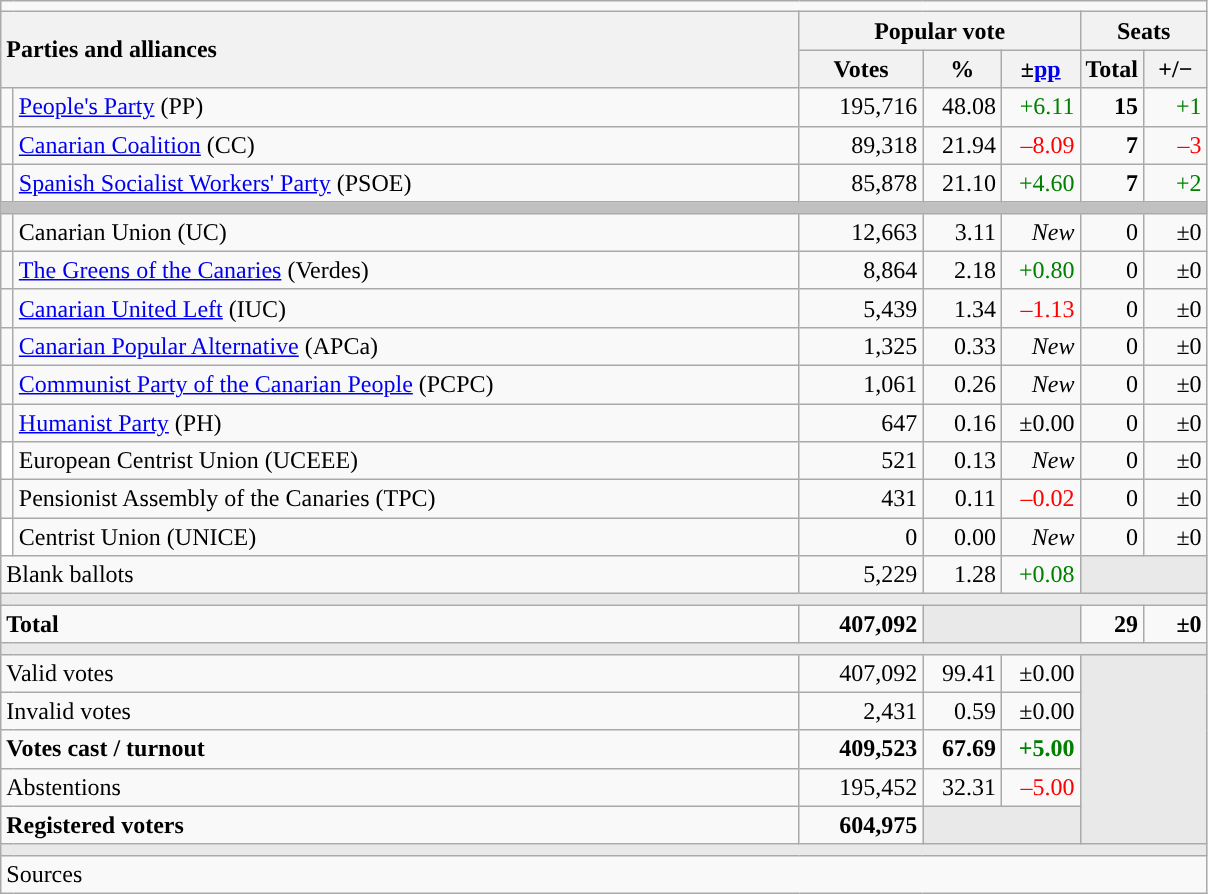<table class="wikitable" style="text-align:right;">
<tr>
<td colspan="7"></td>
</tr>
<tr>
<th style="text-align:left;" rowspan="2" colspan="2" width="525">Parties and alliances</th>
<th colspan="3">Popular vote</th>
<th colspan="2">Seats</th>
</tr>
<tr>
<th width="75">Votes</th>
<th width="45">%</th>
<th width="45">±<a href='#'>pp</a></th>
<th width="35">Total</th>
<th width="35">+/−</th>
</tr>
<tr>
<td width="1" style="color:inherit;background:"></td>
<td align="left"><a href='#'>People's Party</a> (PP)</td>
<td>195,716</td>
<td>48.08</td>
<td style="color:green;">+6.11</td>
<td><strong>15</strong></td>
<td style="color:green;">+1</td>
</tr>
<tr>
<td style="color:inherit;background:"></td>
<td align="left"><a href='#'>Canarian Coalition</a> (CC)</td>
<td>89,318</td>
<td>21.94</td>
<td style="color:red;">–8.09</td>
<td><strong>7</strong></td>
<td style="color:red;">–3</td>
</tr>
<tr>
<td style="color:inherit;background:"></td>
<td align="left"><a href='#'>Spanish Socialist Workers' Party</a> (PSOE)</td>
<td>85,878</td>
<td>21.10</td>
<td style="color:green;">+4.60</td>
<td><strong>7</strong></td>
<td style="color:green;">+2</td>
</tr>
<tr>
<td colspan="7" bgcolor="#C0C0C0"></td>
</tr>
<tr>
<td style="color:inherit;background:"></td>
<td align="left">Canarian Union (UC)</td>
<td>12,663</td>
<td>3.11</td>
<td><em>New</em></td>
<td>0</td>
<td>±0</td>
</tr>
<tr>
<td style="color:inherit;background:"></td>
<td align="left"><a href='#'>The Greens of the Canaries</a> (Verdes)</td>
<td>8,864</td>
<td>2.18</td>
<td style="color:green;">+0.80</td>
<td>0</td>
<td>±0</td>
</tr>
<tr>
<td style="color:inherit;background:"></td>
<td align="left"><a href='#'>Canarian United Left</a> (IUC)</td>
<td>5,439</td>
<td>1.34</td>
<td style="color:red;">–1.13</td>
<td>0</td>
<td>±0</td>
</tr>
<tr>
<td style="color:inherit;background:"></td>
<td align="left"><a href='#'>Canarian Popular Alternative</a> (APCa)</td>
<td>1,325</td>
<td>0.33</td>
<td><em>New</em></td>
<td>0</td>
<td>±0</td>
</tr>
<tr>
<td style="color:inherit;background:"></td>
<td align="left"><a href='#'>Communist Party of the Canarian People</a> (PCPC)</td>
<td>1,061</td>
<td>0.26</td>
<td><em>New</em></td>
<td>0</td>
<td>±0</td>
</tr>
<tr>
<td style="color:inherit;background:"></td>
<td align="left"><a href='#'>Humanist Party</a> (PH)</td>
<td>647</td>
<td>0.16</td>
<td>±0.00</td>
<td>0</td>
<td>±0</td>
</tr>
<tr>
<td bgcolor="white"></td>
<td align="left">European Centrist Union (UCEEE)</td>
<td>521</td>
<td>0.13</td>
<td><em>New</em></td>
<td>0</td>
<td>±0</td>
</tr>
<tr>
<td style="color:inherit;background:"></td>
<td align="left">Pensionist Assembly of the Canaries (TPC)</td>
<td>431</td>
<td>0.11</td>
<td style="color:red;">–0.02</td>
<td>0</td>
<td>±0</td>
</tr>
<tr>
<td bgcolor="white"></td>
<td align="left">Centrist Union (UNICE)</td>
<td>0</td>
<td>0.00</td>
<td><em>New</em></td>
<td>0</td>
<td>±0</td>
</tr>
<tr>
<td align="left" colspan="2">Blank ballots</td>
<td>5,229</td>
<td>1.28</td>
<td style="color:green;">+0.08</td>
<td bgcolor="#E9E9E9" colspan="2"></td>
</tr>
<tr>
<td colspan="7" bgcolor="#E9E9E9"></td>
</tr>
<tr style="font-weight:bold;">
<td align="left" colspan="2">Total</td>
<td>407,092</td>
<td bgcolor="#E9E9E9" colspan="2"></td>
<td>29</td>
<td>±0</td>
</tr>
<tr>
<td colspan="7" bgcolor="#E9E9E9"></td>
</tr>
<tr>
<td align="left" colspan="2">Valid votes</td>
<td>407,092</td>
<td>99.41</td>
<td>±0.00</td>
<td bgcolor="#E9E9E9" colspan="2" rowspan="5"></td>
</tr>
<tr>
<td align="left" colspan="2">Invalid votes</td>
<td>2,431</td>
<td>0.59</td>
<td>±0.00</td>
</tr>
<tr style="font-weight:bold;">
<td align="left" colspan="2">Votes cast / turnout</td>
<td>409,523</td>
<td>67.69</td>
<td style="color:green;">+5.00</td>
</tr>
<tr>
<td align="left" colspan="2">Abstentions</td>
<td>195,452</td>
<td>32.31</td>
<td style="color:red;">–5.00</td>
</tr>
<tr style="font-weight:bold;">
<td align="left" colspan="2">Registered voters</td>
<td>604,975</td>
<td bgcolor="#E9E9E9" colspan="2"></td>
</tr>
<tr>
<td colspan="7" bgcolor="#E9E9E9"></td>
</tr>
<tr>
<td align="left" colspan="7">Sources</td>
</tr>
</table>
